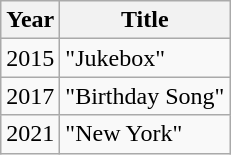<table class="wikitable">
<tr>
<th>Year</th>
<th>Title</th>
</tr>
<tr>
<td>2015</td>
<td>"Jukebox"</td>
</tr>
<tr>
<td>2017</td>
<td>"Birthday Song"</td>
</tr>
<tr>
<td>2021</td>
<td>"New York"</td>
</tr>
</table>
